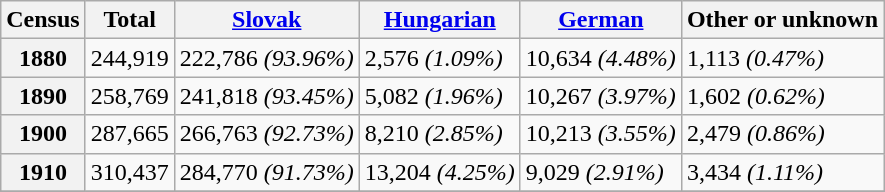<table class="wikitable">
<tr>
<th>Census</th>
<th>Total</th>
<th><a href='#'>Slovak</a></th>
<th><a href='#'>Hungarian</a></th>
<th><a href='#'>German</a></th>
<th>Other or unknown</th>
</tr>
<tr>
<th>1880</th>
<td>244,919</td>
<td>222,786 <em>(93.96%)</em></td>
<td>2,576 <em>(1.09%)</em></td>
<td>10,634 <em>(4.48%)</em></td>
<td>1,113 <em>(0.47%)</em></td>
</tr>
<tr>
<th>1890</th>
<td>258,769</td>
<td>241,818 <em>(93.45%)</em></td>
<td>5,082 <em>(1.96%)</em></td>
<td>10,267 <em>(3.97%)</em></td>
<td>1,602 <em>(0.62%)</em></td>
</tr>
<tr>
<th>1900</th>
<td>287,665</td>
<td>266,763 <em>(92.73%)</em></td>
<td>8,210 <em>(2.85%)</em></td>
<td>10,213 <em>(3.55%)</em></td>
<td>2,479 <em>(0.86%)</em></td>
</tr>
<tr>
<th>1910</th>
<td>310,437</td>
<td>284,770 <em>(91.73%)</em></td>
<td>13,204 <em>(4.25%)</em></td>
<td>9,029 <em>(2.91%)</em></td>
<td>3,434 <em>(1.11%)</em></td>
</tr>
<tr>
</tr>
</table>
